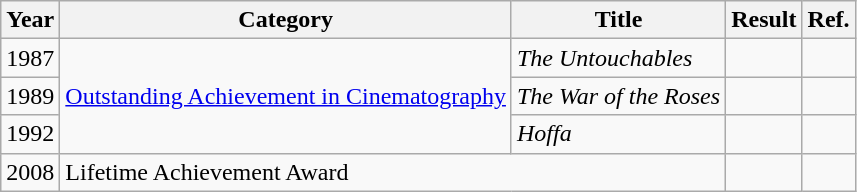<table class="wikitable">
<tr>
<th>Year</th>
<th>Category</th>
<th>Title</th>
<th>Result</th>
<th>Ref.</th>
</tr>
<tr>
<td>1987</td>
<td rowspan=3><a href='#'>Outstanding Achievement in Cinematography</a></td>
<td><em>The Untouchables</em></td>
<td></td>
<td></td>
</tr>
<tr>
<td>1989</td>
<td><em>The War of the Roses</em></td>
<td></td>
<td></td>
</tr>
<tr>
<td>1992</td>
<td><em>Hoffa</em></td>
<td></td>
<td></td>
</tr>
<tr>
<td>2008</td>
<td colspan=2>Lifetime Achievement Award</td>
<td></td>
<td></td>
</tr>
</table>
